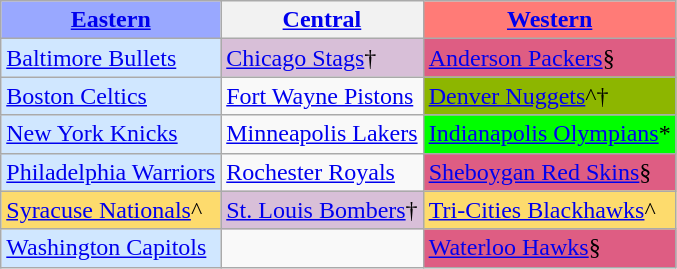<table class="wikitable">
<tr>
<th style="background-color: #99A8FF;"><a href='#'>Eastern</a></th>
<th><a href='#'>Central</a></th>
<th style="background-color: #FF7B77;"><a href='#'>Western</a></th>
</tr>
<tr>
<td style="background-color: #D0E7FF;"><a href='#'>Baltimore Bullets</a></td>
<td style="background-color: #D8BFD8;"><a href='#'>Chicago Stags</a>†</td>
<td style="background-color: #DE5D83;"><a href='#'>Anderson Packers</a>§</td>
</tr>
<tr>
<td style="background-color: #D0E7FF;"><a href='#'>Boston Celtics</a></td>
<td><a href='#'>Fort Wayne Pistons</a></td>
<td style="background-color: #8DB600;"><a href='#'>Denver Nuggets</a>^†</td>
</tr>
<tr>
<td style="background-color: #D0E7FF;"><a href='#'>New York Knicks</a></td>
<td><a href='#'>Minneapolis Lakers</a></td>
<td style="background-color: #00FF00;"><a href='#'>Indianapolis Olympians</a>*</td>
</tr>
<tr>
<td style="background-color: #D0E7FF;"><a href='#'>Philadelphia Warriors</a></td>
<td><a href='#'>Rochester Royals</a></td>
<td style="background-color: #DE5D83;"><a href='#'>Sheboygan Red Skins</a>§</td>
</tr>
<tr>
<td style="background-color: #FDDB6D;"><a href='#'>Syracuse Nationals</a>^</td>
<td style="background-color: #D8BFD8;"><a href='#'>St. Louis Bombers</a>†</td>
<td style="background-color: #FDDB6D;"><a href='#'>Tri-Cities Blackhawks</a>^</td>
</tr>
<tr>
<td style="background-color: #D0E7FF;"><a href='#'>Washington Capitols</a></td>
<td> </td>
<td style="background-color: #DE5D83;"><a href='#'>Waterloo Hawks</a>§</td>
</tr>
</table>
